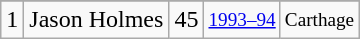<table class="wikitable">
<tr>
</tr>
<tr>
<td>1</td>
<td>Jason Holmes</td>
<td>45</td>
<td style="font-size:80%;"><a href='#'>1993–94</a></td>
<td style="font-size:80%;">Carthage</td>
</tr>
</table>
